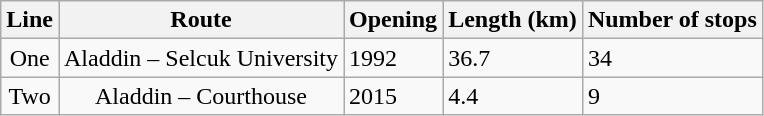<table class="wikitable">
<tr>
<th>Line</th>
<th>Route</th>
<th>Opening</th>
<th>Length (km)</th>
<th>Number of stops</th>
</tr>
<tr>
<td align="center">One</td>
<td align="center">Aladdin – Selcuk University</td>
<td>1992</td>
<td>36.7</td>
<td>34</td>
</tr>
<tr>
<td align="center">Two</td>
<td align="center">Aladdin – Courthouse</td>
<td>2015</td>
<td>4.4</td>
<td>9</td>
</tr>
</table>
